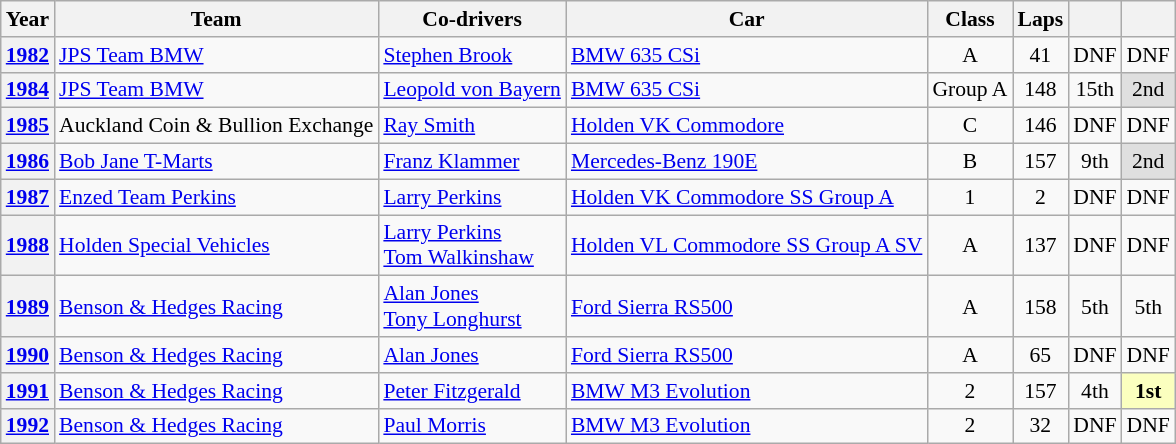<table class="wikitable" style="font-size:90%">
<tr>
<th>Year</th>
<th>Team</th>
<th>Co-drivers</th>
<th>Car</th>
<th>Class</th>
<th>Laps</th>
<th></th>
<th></th>
</tr>
<tr align="center">
<th><a href='#'>1982</a></th>
<td align="left"> <a href='#'>JPS Team BMW</a></td>
<td align="left"> <a href='#'>Stephen Brook</a></td>
<td align="left"><a href='#'>BMW 635 CSi</a></td>
<td>A</td>
<td>41</td>
<td>DNF</td>
<td>DNF</td>
</tr>
<tr align="center">
<th><a href='#'>1984</a></th>
<td align="left"> <a href='#'>JPS Team BMW</a></td>
<td align="left"> <a href='#'>Leopold von Bayern</a></td>
<td align="left"><a href='#'>BMW 635 CSi</a></td>
<td>Group A</td>
<td>148</td>
<td>15th</td>
<td style="background:#dfdfdf;">2nd</td>
</tr>
<tr align="center">
<th><a href='#'>1985</a></th>
<td align="left"> Auckland Coin & Bullion Exchange</td>
<td align="left"> <a href='#'>Ray Smith</a></td>
<td align="left"><a href='#'>Holden VK Commodore</a></td>
<td>C</td>
<td>146</td>
<td>DNF</td>
<td>DNF</td>
</tr>
<tr align="center">
<th><a href='#'>1986</a></th>
<td align="left"> <a href='#'>Bob Jane T-Marts</a></td>
<td align="left"> <a href='#'>Franz Klammer</a></td>
<td align="left"><a href='#'>Mercedes-Benz 190E</a></td>
<td>B</td>
<td>157</td>
<td>9th</td>
<td style="background:#dfdfdf;">2nd</td>
</tr>
<tr align="center">
<th><a href='#'>1987</a></th>
<td align="left"> <a href='#'>Enzed Team Perkins</a></td>
<td align="left"> <a href='#'>Larry Perkins</a></td>
<td align="left"><a href='#'>Holden VK Commodore SS Group A</a></td>
<td>1</td>
<td>2</td>
<td>DNF</td>
<td>DNF</td>
</tr>
<tr align="center">
<th><a href='#'>1988</a></th>
<td align="left"> <a href='#'>Holden Special Vehicles</a></td>
<td align="left"> <a href='#'>Larry Perkins</a><br> <a href='#'>Tom Walkinshaw</a></td>
<td align="left"><a href='#'>Holden VL Commodore SS Group A SV</a></td>
<td>A</td>
<td>137</td>
<td>DNF</td>
<td>DNF</td>
</tr>
<tr align="center">
<th><a href='#'>1989</a></th>
<td align="left"> <a href='#'>Benson & Hedges Racing</a></td>
<td align="left"> <a href='#'>Alan Jones</a><br> <a href='#'>Tony Longhurst</a></td>
<td align="left"><a href='#'>Ford Sierra RS500</a></td>
<td>A</td>
<td>158</td>
<td>5th</td>
<td>5th</td>
</tr>
<tr align="center">
<th><a href='#'>1990</a></th>
<td align="left"> <a href='#'>Benson & Hedges Racing</a></td>
<td align="left"> <a href='#'>Alan Jones</a></td>
<td align="left"><a href='#'>Ford Sierra RS500</a></td>
<td>A</td>
<td>65</td>
<td>DNF</td>
<td>DNF</td>
</tr>
<tr align="center">
<th><a href='#'>1991</a></th>
<td align="left"> <a href='#'>Benson & Hedges Racing</a></td>
<td align="left"> <a href='#'>Peter Fitzgerald</a></td>
<td align="left"><a href='#'>BMW M3 Evolution</a></td>
<td>2</td>
<td>157</td>
<td>4th</td>
<td style="background:#fbffbf;"><strong>1st</strong></td>
</tr>
<tr align="center">
<th><a href='#'>1992</a></th>
<td align="left"> <a href='#'>Benson & Hedges Racing</a></td>
<td align="left"> <a href='#'>Paul Morris</a></td>
<td align="left"><a href='#'>BMW M3 Evolution</a></td>
<td>2</td>
<td>32</td>
<td>DNF</td>
<td>DNF</td>
</tr>
</table>
